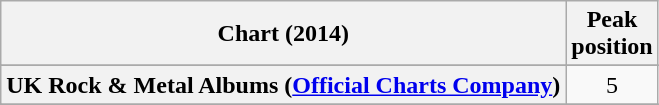<table class="wikitable sortable plainrowheaders">
<tr>
<th scope="col">Chart (2014)</th>
<th scope="col">Peak<br>position</th>
</tr>
<tr>
</tr>
<tr>
</tr>
<tr>
</tr>
<tr>
<th scope="row">UK Rock & Metal Albums (<a href='#'>Official Charts Company</a>)</th>
<td align=center>5</td>
</tr>
<tr>
</tr>
<tr>
</tr>
<tr>
</tr>
</table>
